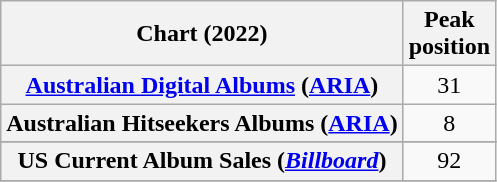<table class="wikitable sortable plainrowheaders" style="text-align:center">
<tr>
<th scope="col">Chart (2022)</th>
<th scope="col">Peak<br>position</th>
</tr>
<tr>
<th scope="row"><a href='#'>Australian Digital Albums</a> (<a href='#'>ARIA</a>)</th>
<td>31</td>
</tr>
<tr>
<th scope="row">Australian Hitseekers Albums (<a href='#'>ARIA</a>)</th>
<td>8</td>
</tr>
<tr>
</tr>
<tr>
</tr>
<tr>
</tr>
<tr>
<th scope="row">US Current Album Sales (<em><a href='#'>Billboard</a></em>)</th>
<td>92</td>
</tr>
<tr>
</tr>
</table>
